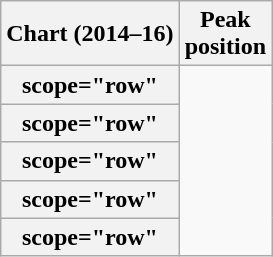<table class="wikitable sortable plainrowheaders" style="text-align:center">
<tr>
<th scope="col">Chart (2014–16)</th>
<th scope="col">Peak<br>position</th>
</tr>
<tr>
<th>scope="row"</th>
</tr>
<tr>
<th>scope="row"</th>
</tr>
<tr>
<th>scope="row"</th>
</tr>
<tr>
<th>scope="row"</th>
</tr>
<tr>
<th>scope="row"</th>
</tr>
</table>
